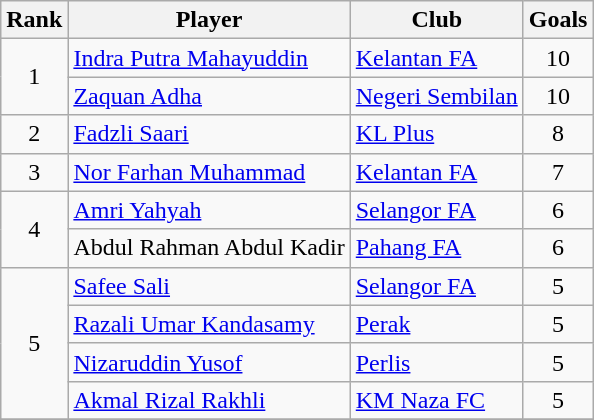<table class="wikitable" style="text-align:center">
<tr>
<th>Rank</th>
<th>Player</th>
<th>Club</th>
<th>Goals</th>
</tr>
<tr>
<td rowspan="2">1</td>
<td align="left"><a href='#'>Indra Putra Mahayuddin</a></td>
<td align="left"> <a href='#'>Kelantan FA</a></td>
<td>10</td>
</tr>
<tr>
<td align="left"><a href='#'>Zaquan Adha</a></td>
<td align="left"> <a href='#'>Negeri Sembilan</a></td>
<td>10</td>
</tr>
<tr>
<td rowspan="1">2</td>
<td align="left"><a href='#'>Fadzli Saari</a></td>
<td align="left"> <a href='#'>KL Plus</a></td>
<td>8</td>
</tr>
<tr>
<td rowspan="1">3</td>
<td align="left"><a href='#'>Nor Farhan Muhammad</a></td>
<td align="left"> <a href='#'>Kelantan FA</a></td>
<td>7</td>
</tr>
<tr>
<td rowspan="2">4</td>
<td align="left"><a href='#'>Amri Yahyah</a></td>
<td align="left"> <a href='#'>Selangor FA</a></td>
<td>6</td>
</tr>
<tr>
<td align="left">Abdul Rahman Abdul Kadir</td>
<td align="left"> <a href='#'>Pahang FA</a></td>
<td>6</td>
</tr>
<tr>
<td rowspan="4">5</td>
<td align="left"><a href='#'>Safee Sali</a></td>
<td align="left"> <a href='#'>Selangor FA</a></td>
<td>5</td>
</tr>
<tr>
<td align="left"><a href='#'>Razali Umar Kandasamy</a></td>
<td align="left"> <a href='#'>Perak</a></td>
<td>5</td>
</tr>
<tr>
<td align="left"><a href='#'>Nizaruddin Yusof</a></td>
<td align="left"> <a href='#'>Perlis</a></td>
<td>5</td>
</tr>
<tr>
<td align="left"><a href='#'>Akmal Rizal Rakhli</a></td>
<td align="left"> <a href='#'>KM Naza FC</a></td>
<td>5</td>
</tr>
<tr>
</tr>
</table>
